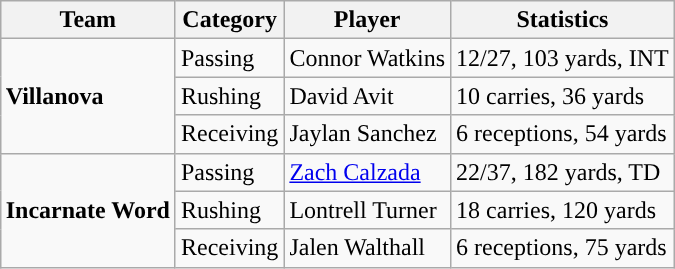<table class="wikitable" style="float: right;">
<tr>
<th>Team</th>
<th>Category</th>
<th>Player</th>
<th>Statistics</th>
</tr>
<tr>
<td rowspan=3><strong>Villanova</strong></td>
<td>Passing</td>
<td>Connor Watkins</td>
<td>12/27, 103 yards, INT</td>
</tr>
<tr>
<td>Rushing</td>
<td>David Avit</td>
<td>10 carries, 36 yards</td>
</tr>
<tr>
<td>Receiving</td>
<td>Jaylan Sanchez</td>
<td>6 receptions, 54 yards</td>
</tr>
<tr>
<td rowspan=3><strong>Incarnate Word</strong></td>
<td>Passing</td>
<td><a href='#'>Zach Calzada</a></td>
<td>22/37, 182 yards, TD</td>
</tr>
<tr>
<td>Rushing</td>
<td>Lontrell Turner</td>
<td>18 carries, 120 yards</td>
</tr>
<tr>
<td>Receiving</td>
<td>Jalen Walthall</td>
<td>6 receptions, 75 yards</td>
</tr>
</table>
